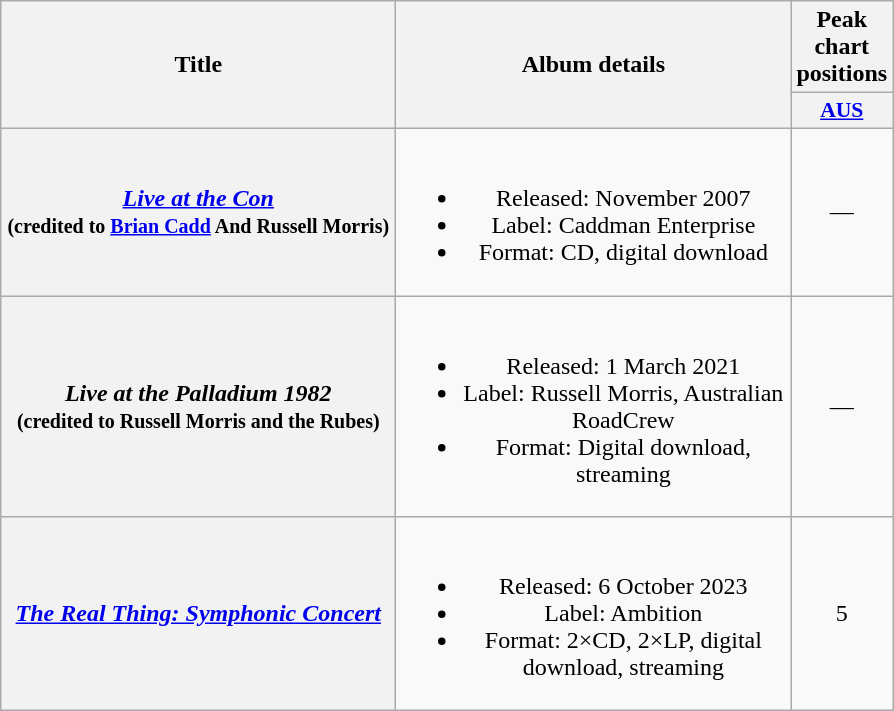<table class="wikitable plainrowheaders" style="text-align:center;" border="1">
<tr>
<th scope="col" rowspan="2" style="width:16em;">Title</th>
<th scope="col" rowspan="2" style="width:16em;">Album details</th>
<th scope="col" colspan="1">Peak chart positions</th>
</tr>
<tr>
<th scope="col" style="width:3em;font-size:90%;"><a href='#'>AUS</a><br></th>
</tr>
<tr>
<th scope="row"><em><a href='#'>Live at the Con</a></em> <br> <small>(credited to <a href='#'>Brian Cadd</a> And Russell Morris)</small></th>
<td><br><ul><li>Released: November 2007</li><li>Label: Caddman Enterprise</li><li>Format: CD, digital download</li></ul></td>
<td>—</td>
</tr>
<tr>
<th scope="row"><em>Live at the Palladium 1982</em> <br> <small>(credited to Russell Morris and the Rubes)</small></th>
<td><br><ul><li>Released: 1 March 2021</li><li>Label: Russell Morris, Australian RoadCrew</li><li>Format: Digital download, streaming</li></ul></td>
<td>—</td>
</tr>
<tr>
<th scope="row"><em><a href='#'>The Real Thing: Symphonic Concert</a></em></th>
<td><br><ul><li>Released: 6 October 2023</li><li>Label: Ambition</li><li>Format: 2×CD, 2×LP, digital download, streaming</li></ul></td>
<td>5<br></td>
</tr>
</table>
